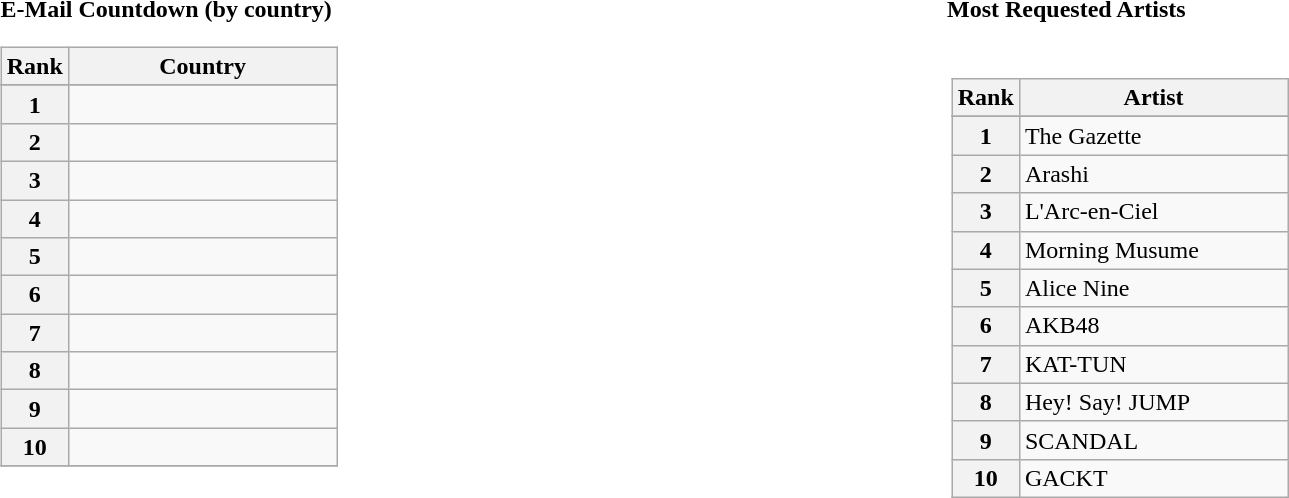<table width=100%>
<tr valign ="top">
<td width=50%><br><strong>E-Mail Countdown (by country)</strong><table class="wikitable">
<tr>
<th style="width: 20%">Rank</th>
<th style="width: 90%">Country</th>
</tr>
<tr>
</tr>
<tr>
<th align="left">1</th>
<td align="left"></td>
</tr>
<tr>
<th align="left">2</th>
<td align="left"></td>
</tr>
<tr>
<th align="left">3</th>
<td align="left"></td>
</tr>
<tr>
<th align="left">4</th>
<td align="left"></td>
</tr>
<tr>
<th align="left">5</th>
<td align="left"></td>
</tr>
<tr>
<th align="left">6</th>
<td align="left"></td>
</tr>
<tr>
<th align="left">7</th>
<td align="left"></td>
</tr>
<tr>
<th align="left">8</th>
<td align="left"></td>
</tr>
<tr>
<th align="left">9</th>
<td align="left"></td>
</tr>
<tr>
<th align="left">10</th>
<td align="left"></td>
</tr>
<tr>
</tr>
</table>
</td>
<td><br><strong>Most Requested Artists</strong><table width=100%>
<tr valign ="top">
<td width=50%><br><table class="wikitable">
<tr>
<th style="width: 20%">Rank</th>
<th style="width: 90%">Artist</th>
</tr>
<tr>
</tr>
<tr>
<th align="left">1</th>
<td align="left">The Gazette</td>
</tr>
<tr>
<th align="left">2</th>
<td align="left">Arashi</td>
</tr>
<tr>
<th align="left">3</th>
<td align="left">L'Arc-en-Ciel</td>
</tr>
<tr>
<th align="left">4</th>
<td align="left">Morning Musume</td>
</tr>
<tr>
<th align="left">5</th>
<td align="left">Alice Nine</td>
</tr>
<tr>
<th align="left">6</th>
<td align="left">AKB48</td>
</tr>
<tr>
<th align="left">7</th>
<td align="left">KAT-TUN</td>
</tr>
<tr>
<th align="left">8</th>
<td align="left">Hey! Say! JUMP</td>
</tr>
<tr>
<th align="left">9</th>
<td align="left">SCANDAL</td>
</tr>
<tr>
<th align="left">10</th>
<td align="left">GACKT</td>
</tr>
</table>
</td>
</tr>
</table>
</td>
</tr>
</table>
